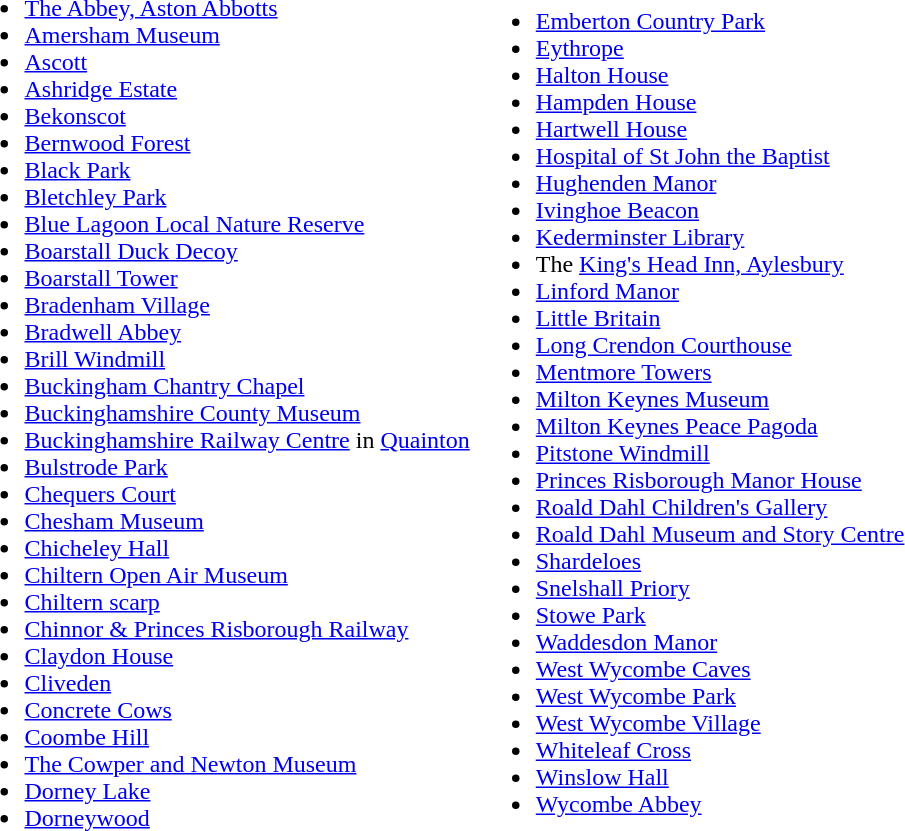<table>
<tr>
<td><br><ul><li> <a href='#'>The Abbey, Aston Abbotts</a></li><li> <a href='#'>Amersham Museum</a></li><li> <a href='#'>Ascott</a></li><li> <a href='#'>Ashridge Estate</a></li><li> <a href='#'>Bekonscot</a></li><li><a href='#'>Bernwood Forest</a></li><li> <a href='#'>Black Park</a></li><li> <a href='#'>Bletchley Park</a></li><li> <a href='#'>Blue Lagoon Local Nature Reserve</a></li><li> <a href='#'>Boarstall Duck Decoy</a></li><li> <a href='#'>Boarstall Tower</a></li><li> <a href='#'>Bradenham Village</a></li><li> <a href='#'>Bradwell Abbey</a></li><li> <a href='#'>Brill Windmill</a></li><li> <a href='#'>Buckingham Chantry Chapel</a></li><li> <a href='#'>Buckinghamshire County Museum</a></li><li> <a href='#'>Buckinghamshire Railway Centre</a> in <a href='#'>Quainton</a></li><li> <a href='#'>Bulstrode Park</a></li><li> <a href='#'>Chequers Court</a></li><li> <a href='#'>Chesham Museum</a></li><li> <a href='#'>Chicheley Hall</a></li><li> <a href='#'>Chiltern Open Air Museum</a></li><li> <a href='#'>Chiltern scarp</a></li><li> <a href='#'>Chinnor & Princes Risborough Railway</a></li><li> <a href='#'>Claydon House</a></li><li> <a href='#'>Cliveden</a></li><li> <a href='#'>Concrete Cows</a></li><li> <a href='#'>Coombe Hill</a></li><li> <a href='#'>The Cowper and Newton Museum</a></li><li> <a href='#'>Dorney Lake</a></li><li> <a href='#'>Dorneywood</a></li></ul></td>
<td><br><ul><li> <a href='#'>Emberton Country Park</a></li><li> <a href='#'>Eythrope</a></li><li> <a href='#'>Halton House</a></li><li> <a href='#'>Hampden House</a></li><li> <a href='#'>Hartwell House</a></li><li> <a href='#'>Hospital of St John the Baptist</a></li><li> <a href='#'>Hughenden Manor</a></li><li> <a href='#'>Ivinghoe Beacon</a></li><li> <a href='#'>Kederminster Library</a></li><li> The <a href='#'>King's Head Inn, Aylesbury</a></li><li> <a href='#'>Linford Manor</a></li><li> <a href='#'>Little Britain</a></li><li> <a href='#'>Long Crendon Courthouse</a></li><li> <a href='#'>Mentmore Towers</a></li><li> <a href='#'>Milton Keynes Museum</a></li><li> <a href='#'>Milton Keynes Peace Pagoda</a></li><li> <a href='#'>Pitstone Windmill</a></li><li> <a href='#'>Princes Risborough Manor House</a></li><li> <a href='#'>Roald Dahl Children's Gallery</a></li><li> <a href='#'>Roald Dahl Museum and Story Centre</a></li><li> <a href='#'>Shardeloes</a></li><li> <a href='#'>Snelshall Priory</a></li><li> <a href='#'>Stowe Park</a></li><li> <a href='#'>Waddesdon Manor</a></li><li> <a href='#'>West Wycombe Caves</a></li><li> <a href='#'>West Wycombe Park</a></li><li> <a href='#'>West Wycombe Village</a></li><li> <a href='#'>Whiteleaf Cross</a></li><li> <a href='#'>Winslow Hall</a></li><li> <a href='#'>Wycombe Abbey</a></li></ul></td>
</tr>
</table>
